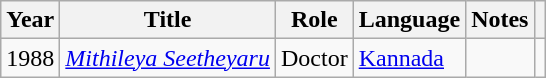<table class="wikitable sortable" style="text-align:left" cellpadding="1">
<tr>
<th scope="col">Year</th>
<th scope="col">Title</th>
<th scope="col">Role</th>
<th scope="col">Language</th>
<th scope="col" class="unsortable">Notes</th>
<th scope="col" class="unsortable"></th>
</tr>
<tr>
<td rowspan="1">1988</td>
<td><em><a href='#'>Mithileya Seetheyaru</a></em></td>
<td>Doctor</td>
<td><a href='#'>Kannada</a></td>
<td></td>
<td style="text-align: center;"></td>
</tr>
</table>
